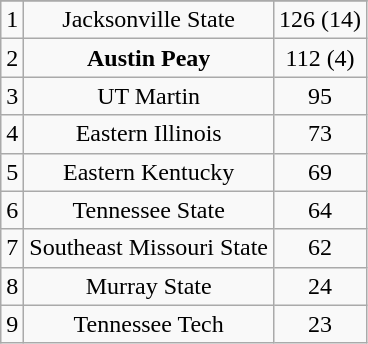<table class="wikitable" style="display: inline-table;">
<tr align="center">
</tr>
<tr align="center">
<td>1</td>
<td>Jacksonville State</td>
<td>126 (14)</td>
</tr>
<tr align="center">
<td>2</td>
<td><strong>Austin Peay</strong></td>
<td>112 (4)</td>
</tr>
<tr align="center">
<td>3</td>
<td>UT Martin</td>
<td>95</td>
</tr>
<tr align="center">
<td>4</td>
<td>Eastern Illinois</td>
<td>73</td>
</tr>
<tr align="center">
<td>5</td>
<td>Eastern Kentucky</td>
<td>69</td>
</tr>
<tr align="center">
<td>6</td>
<td>Tennessee State</td>
<td>64</td>
</tr>
<tr align="center">
<td>7</td>
<td>Southeast Missouri State</td>
<td>62</td>
</tr>
<tr align="center">
<td>8</td>
<td>Murray State</td>
<td>24</td>
</tr>
<tr align="center">
<td>9</td>
<td>Tennessee Tech</td>
<td>23</td>
</tr>
</table>
